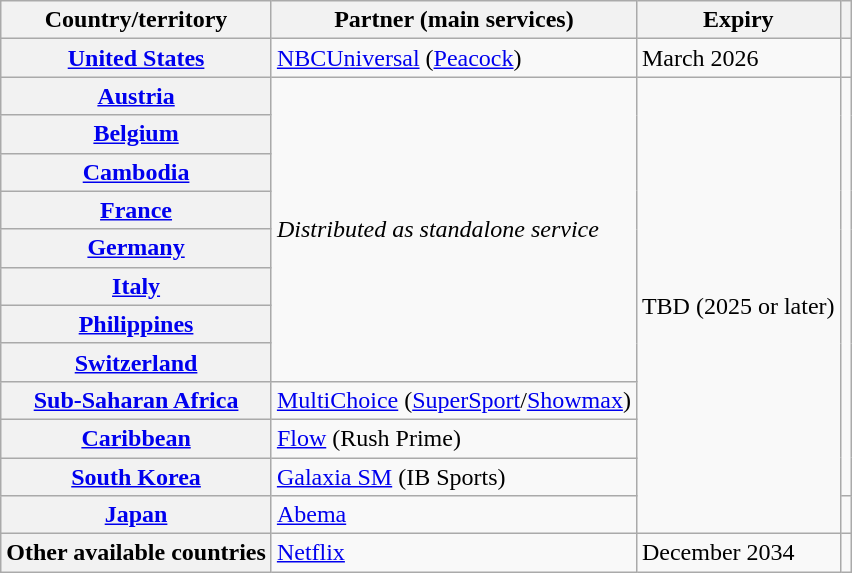<table class="wikitable sortable plainrowheaders" id="local partners">
<tr>
<th scope="col">Country/territory</th>
<th scope="col">Partner (main services)</th>
<th scope="col">Expiry</th>
<th scope="col"></th>
</tr>
<tr>
<th scope="row"><a href='#'>United States</a></th>
<td><a href='#'>NBCUniversal</a> (<a href='#'>Peacock</a>)</td>
<td>March 2026</td>
<td></td>
</tr>
<tr>
<th scope="row"><a href='#'>Austria</a></th>
<td rowspan="8"><em>Distributed as standalone service</em></td>
<td rowspan="12">TBD (2025 or later)</td>
<td rowspan="11"></td>
</tr>
<tr>
<th scope="row"><a href='#'>Belgium</a></th>
</tr>
<tr>
<th scope="row"><a href='#'>Cambodia</a></th>
</tr>
<tr>
<th scope="row"><a href='#'>France</a></th>
</tr>
<tr>
<th scope="row"><a href='#'>Germany</a></th>
</tr>
<tr>
<th scope="row"><a href='#'>Italy</a></th>
</tr>
<tr>
<th scope="row"><a href='#'>Philippines</a></th>
</tr>
<tr>
<th scope="row"><a href='#'>Switzerland</a></th>
</tr>
<tr>
<th scope="row"><a href='#'>Sub-Saharan Africa</a></th>
<td><a href='#'>MultiChoice</a> (<a href='#'>SuperSport</a>/<a href='#'>Showmax</a>)</td>
</tr>
<tr>
<th scope="row"><a href='#'>Caribbean</a></th>
<td><a href='#'>Flow</a> (Rush Prime)</td>
</tr>
<tr>
<th scope="row"><a href='#'>South Korea</a></th>
<td><a href='#'>Galaxia SM</a> (IB Sports)</td>
</tr>
<tr>
<th scope="row"><a href='#'>Japan</a></th>
<td><a href='#'>Abema</a></td>
<td></td>
</tr>
<tr>
<th scope="row">Other available countries</th>
<td><a href='#'>Netflix</a></td>
<td>December 2034</td>
<td></td>
</tr>
</table>
